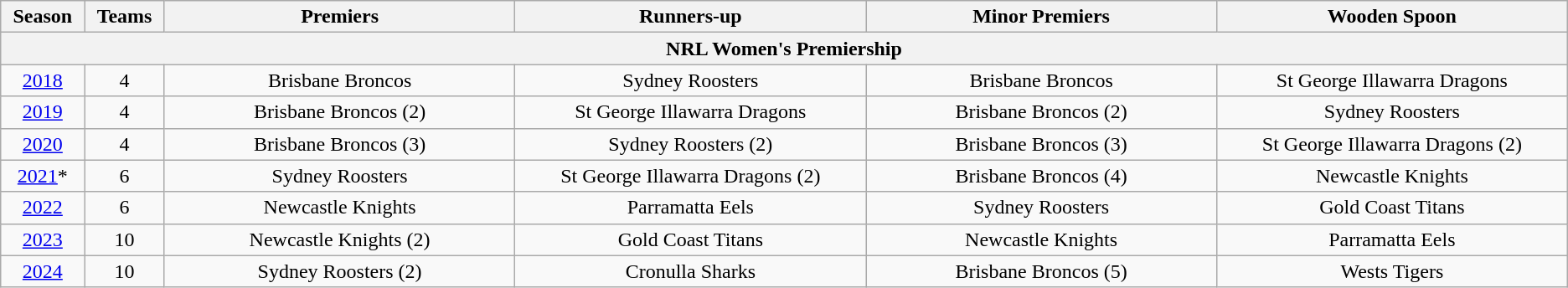<table class="wikitable sortable" style="text-align:center;">
<tr>
<th width="2%">Season</th>
<th width="2%">Teams</th>
<th width="15%">Premiers</th>
<th width="15%">Runners-up</th>
<th width="15%">Minor Premiers</th>
<th width="15%">Wooden Spoon</th>
</tr>
<tr>
<th colspan="6">NRL Women's Premiership</th>
</tr>
<tr>
<td><a href='#'>2018</a></td>
<td>4</td>
<td> Brisbane Broncos</td>
<td> Sydney Roosters</td>
<td> Brisbane Broncos</td>
<td> St George Illawarra Dragons</td>
</tr>
<tr>
<td><a href='#'>2019</a></td>
<td>4</td>
<td> Brisbane Broncos (2)</td>
<td> St George Illawarra Dragons</td>
<td> Brisbane Broncos (2)</td>
<td> Sydney Roosters</td>
</tr>
<tr>
<td><a href='#'>2020</a></td>
<td>4</td>
<td> Brisbane Broncos (3)</td>
<td> Sydney Roosters (2)</td>
<td> Brisbane Broncos (3)</td>
<td> St George Illawarra Dragons (2)</td>
</tr>
<tr>
<td><a href='#'>2021</a>*</td>
<td>6</td>
<td> Sydney Roosters</td>
<td> St George Illawarra Dragons (2)</td>
<td> Brisbane Broncos (4)</td>
<td> Newcastle Knights</td>
</tr>
<tr>
<td><a href='#'>2022</a></td>
<td>6</td>
<td> Newcastle Knights</td>
<td> Parramatta Eels</td>
<td> Sydney Roosters</td>
<td> Gold Coast Titans</td>
</tr>
<tr>
<td><a href='#'>2023</a></td>
<td>10</td>
<td> Newcastle Knights (2)</td>
<td> Gold Coast Titans</td>
<td> Newcastle Knights</td>
<td> Parramatta Eels</td>
</tr>
<tr>
<td><a href='#'>2024</a></td>
<td>10</td>
<td> Sydney Roosters (2)</td>
<td> Cronulla Sharks</td>
<td> Brisbane Broncos (5)</td>
<td> Wests Tigers</td>
</tr>
</table>
